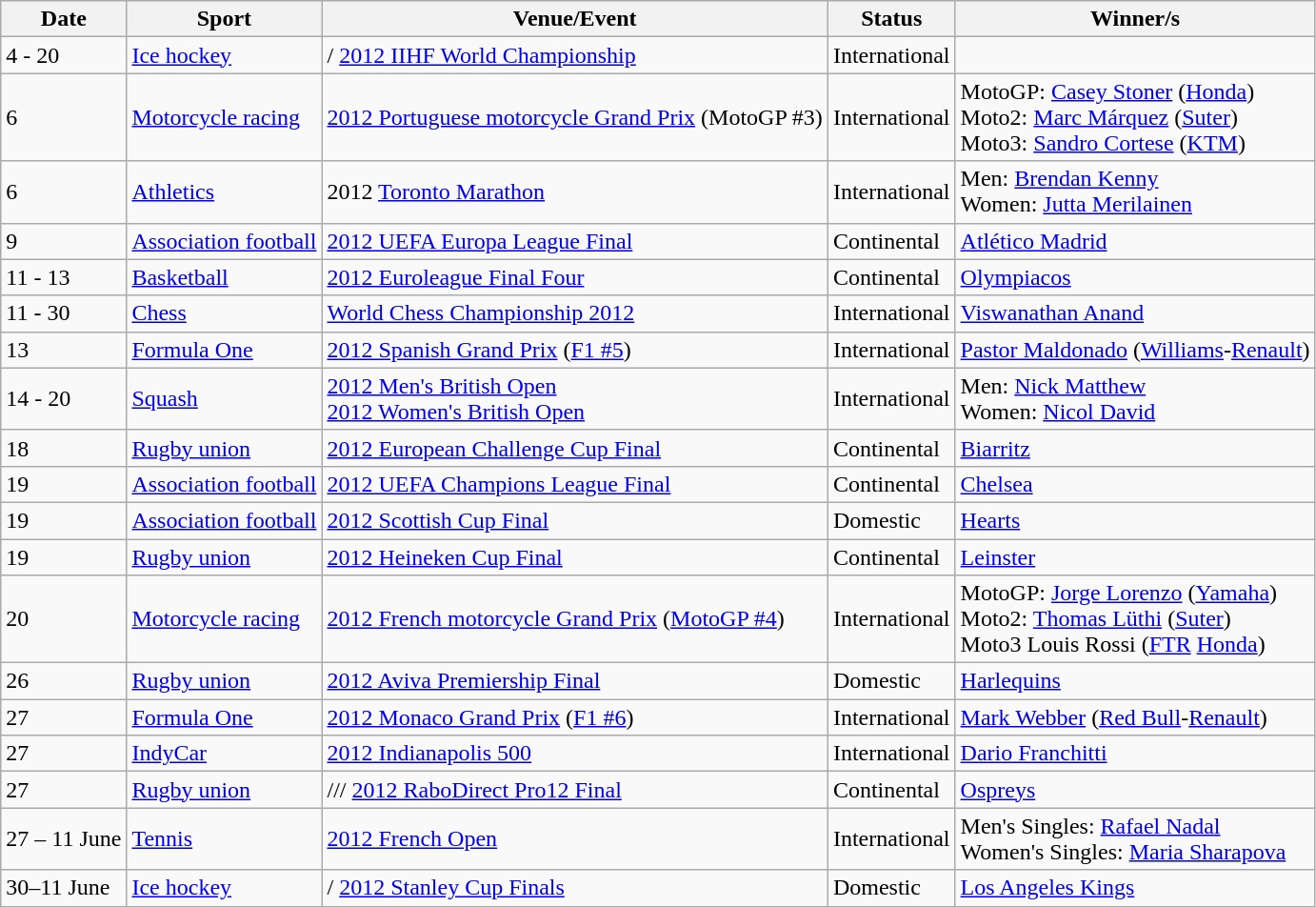<table class="wikitable sortable">
<tr>
<th>Date</th>
<th>Sport</th>
<th>Venue/Event</th>
<th>Status</th>
<th>Winner/s</th>
</tr>
<tr>
<td>4 - 20</td>
<td><a href='#'>Ice hockey</a></td>
<td>/ <a href='#'>2012 IIHF World Championship</a></td>
<td>International</td>
<td></td>
</tr>
<tr>
<td>6</td>
<td><a href='#'>Motorcycle racing</a></td>
<td> <a href='#'>2012 Portuguese motorcycle Grand Prix</a> (MotoGP #3)</td>
<td>International</td>
<td>MotoGP:  <a href='#'>Casey Stoner</a> (<a href='#'>Honda</a>)<br>Moto2:  <a href='#'>Marc Márquez</a> (<a href='#'>Suter</a>)<br>Moto3:  <a href='#'>Sandro Cortese</a> (<a href='#'>KTM</a>)</td>
</tr>
<tr>
<td>6</td>
<td><a href='#'>Athletics</a></td>
<td> 2012 <a href='#'>Toronto Marathon</a></td>
<td>International</td>
<td>Men:  <a href='#'>Brendan Kenny</a><br>Women:  <a href='#'>Jutta Merilainen</a></td>
</tr>
<tr>
<td>9</td>
<td><a href='#'>Association football</a></td>
<td> <a href='#'>2012 UEFA Europa League Final</a></td>
<td>Continental</td>
<td> <a href='#'>Atlético Madrid</a></td>
</tr>
<tr>
<td>11 - 13</td>
<td><a href='#'>Basketball</a></td>
<td> <a href='#'>2012 Euroleague Final Four</a></td>
<td>Continental</td>
<td> <a href='#'>Olympiacos</a></td>
</tr>
<tr>
<td>11 - 30</td>
<td><a href='#'>Chess</a></td>
<td> <a href='#'>World Chess Championship 2012</a></td>
<td>International</td>
<td> <a href='#'>Viswanathan Anand</a></td>
</tr>
<tr>
<td>13</td>
<td><a href='#'>Formula One</a></td>
<td> <a href='#'>2012 Spanish Grand Prix</a> (<a href='#'>F1 #5</a>)</td>
<td>International</td>
<td> <a href='#'>Pastor Maldonado</a> (<a href='#'>Williams</a>-<a href='#'>Renault</a>)</td>
</tr>
<tr>
<td>14 - 20</td>
<td><a href='#'>Squash</a></td>
<td> <a href='#'>2012 Men's British Open</a> <br> <a href='#'>2012 Women's British Open</a></td>
<td>International</td>
<td>Men:  <a href='#'>Nick Matthew</a> <br> Women:  <a href='#'>Nicol David</a></td>
</tr>
<tr>
<td>18</td>
<td><a href='#'>Rugby union</a></td>
<td> <a href='#'>2012 European Challenge Cup Final</a></td>
<td>Continental</td>
<td> <a href='#'>Biarritz</a></td>
</tr>
<tr>
<td>19</td>
<td><a href='#'>Association football</a></td>
<td> <a href='#'>2012 UEFA Champions League Final</a></td>
<td>Continental</td>
<td> <a href='#'>Chelsea</a></td>
</tr>
<tr>
<td>19</td>
<td><a href='#'>Association football</a></td>
<td> <a href='#'>2012 Scottish Cup Final</a></td>
<td>Domestic</td>
<td> <a href='#'>Hearts</a></td>
</tr>
<tr>
<td>19</td>
<td><a href='#'>Rugby union</a></td>
<td> <a href='#'>2012 Heineken Cup Final</a></td>
<td>Continental</td>
<td> <a href='#'>Leinster</a></td>
</tr>
<tr>
<td>20</td>
<td><a href='#'>Motorcycle racing</a></td>
<td> <a href='#'>2012 French motorcycle Grand Prix</a> (<a href='#'>MotoGP #4</a>)</td>
<td>International</td>
<td>MotoGP:  <a href='#'>Jorge Lorenzo</a> (<a href='#'>Yamaha</a>)<br>Moto2:  <a href='#'>Thomas Lüthi</a> (<a href='#'>Suter</a>)<br>Moto3  Louis Rossi (<a href='#'>FTR</a> <a href='#'>Honda</a>)</td>
</tr>
<tr>
<td>26</td>
<td><a href='#'>Rugby union</a></td>
<td> <a href='#'>2012 Aviva Premiership Final</a></td>
<td>Domestic</td>
<td><a href='#'>Harlequins</a></td>
</tr>
<tr>
<td>27</td>
<td><a href='#'>Formula One</a></td>
<td> <a href='#'>2012 Monaco Grand Prix</a> (<a href='#'>F1 #6</a>)</td>
<td>International</td>
<td> <a href='#'>Mark Webber</a> (<a href='#'>Red Bull</a>-<a href='#'>Renault</a>)</td>
</tr>
<tr>
<td>27</td>
<td><a href='#'>IndyCar</a></td>
<td> <a href='#'>2012 Indianapolis 500</a></td>
<td>International</td>
<td> <a href='#'>Dario Franchitti</a></td>
</tr>
<tr>
<td>27</td>
<td><a href='#'>Rugby union</a></td>
<td>/// <a href='#'>2012 RaboDirect Pro12 Final</a></td>
<td>Continental</td>
<td> <a href='#'>Ospreys</a></td>
</tr>
<tr>
<td>27 – 11 June</td>
<td><a href='#'>Tennis</a></td>
<td> <a href='#'>2012 French Open</a></td>
<td>International</td>
<td>Men's Singles:  <a href='#'>Rafael Nadal</a><br>Women's Singles:  <a href='#'>Maria Sharapova</a></td>
</tr>
<tr>
<td>30–11 June</td>
<td><a href='#'>Ice hockey</a></td>
<td>/ <a href='#'>2012 Stanley Cup Finals</a></td>
<td>Domestic</td>
<td> <a href='#'>Los Angeles Kings</a></td>
</tr>
</table>
